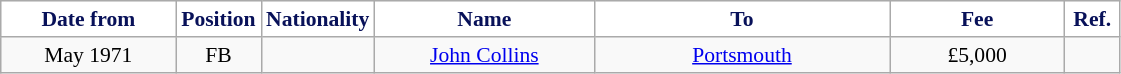<table class="wikitable" style="text-align:center; font-size:90%; ">
<tr>
<th style="background:#FFFFFF; color:#081159; width:110px;">Date from</th>
<th style="background:#FFFFFF; color:#081159; width:50px;">Position</th>
<th style="background:#FFFFFF; color:#081159; width:50px;">Nationality</th>
<th style="background:#FFFFFF; color:#081159; width:140px;">Name</th>
<th style="background:#FFFFFF; color:#081159; width:190px;">To</th>
<th style="background:#FFFFFF; color:#081159; width:110px;">Fee</th>
<th style="background:#FFFFFF; color:#081159; width:30px;">Ref.</th>
</tr>
<tr>
<td>May 1971</td>
<td>FB</td>
<td></td>
<td><a href='#'>John Collins</a></td>
<td><a href='#'>Portsmouth</a></td>
<td>£5,000</td>
<td></td>
</tr>
</table>
